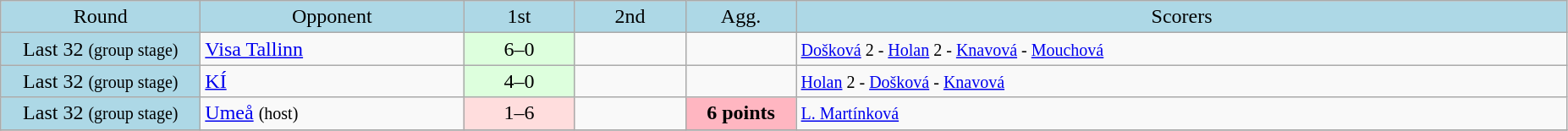<table class="wikitable" style="text-align:center">
<tr bgcolor=lightblue>
<td width=150px>Round</td>
<td width=200px>Opponent</td>
<td width=80px>1st</td>
<td width=80px>2nd</td>
<td width=80px>Agg.</td>
<td width=600px>Scorers</td>
</tr>
<tr>
<td bgcolor=lightblue>Last 32 <small>(group stage)</small></td>
<td align=left> <a href='#'>Visa Tallinn</a></td>
<td bgcolor="#ddffdd">6–0</td>
<td></td>
<td></td>
<td align=left><small><a href='#'>Došková</a> 2 - <a href='#'>Holan</a> 2 - <a href='#'>Knavová</a> - <a href='#'>Mouchová</a></small></td>
</tr>
<tr>
<td bgcolor=lightblue>Last 32 <small>(group stage)</small></td>
<td align=left> <a href='#'>KÍ</a></td>
<td bgcolor="#ddffdd">4–0</td>
<td></td>
<td></td>
<td align=left><small><a href='#'>Holan</a> 2 - <a href='#'>Došková</a> - <a href='#'>Knavová</a></small></td>
</tr>
<tr>
<td bgcolor=lightblue>Last 32 <small>(group stage)</small></td>
<td align=left> <a href='#'>Umeå</a> <small>(host)</small></td>
<td bgcolor="#ffdddd">1–6</td>
<td></td>
<td bgcolor=lightpink><strong>6 points</strong></td>
<td align=left><small><a href='#'>L. Martínková</a></small></td>
</tr>
<tr>
</tr>
</table>
